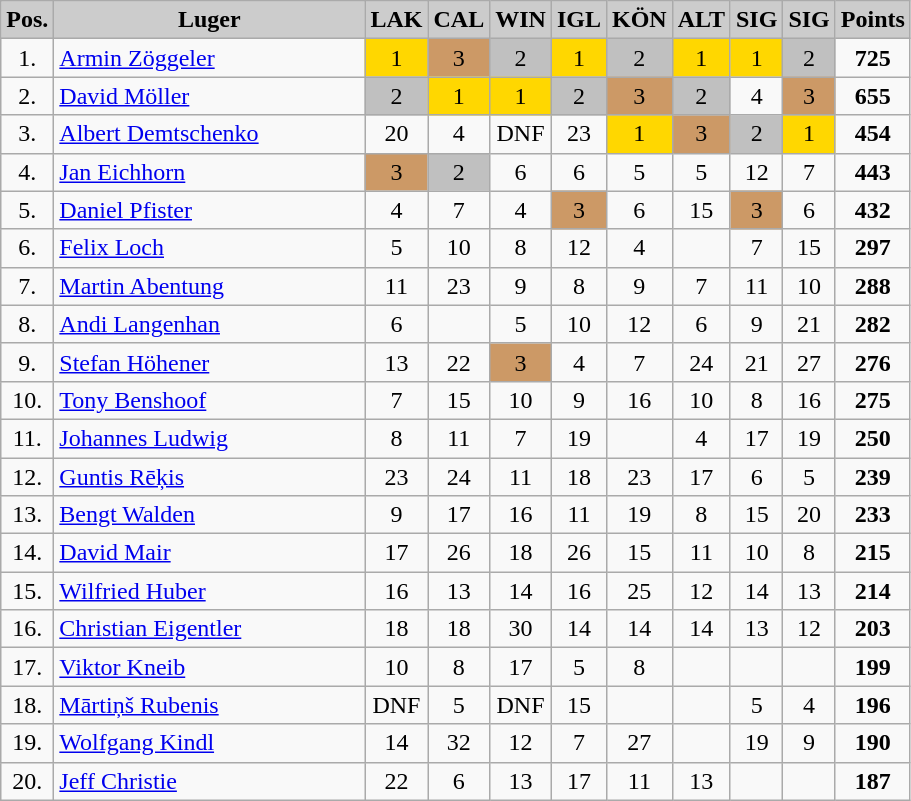<table class=wikitable  bgcolor="#f7f8ff" cellpadding="3" cellspacing="0" border="1" style="text-align:center; border: gray solid 1px; border-collapse: collapse;">
<tr bgcolor="#CCCCCC">
<td align="center" width="10"><strong>Pos.</strong></td>
<td align="center" width="200"><strong>Luger</strong></td>
<td align="center" width="20"><strong>LAK</strong></td>
<td align="center" width="20"><strong>CAL</strong></td>
<td align="center" width="20"><strong>WIN</strong></td>
<td align="center" width="20"><strong>IGL</strong></td>
<td align="center" width="20"><strong>KÖN</strong></td>
<td align="center" width="20"><strong>ALT</strong></td>
<td align="center" width="20"><strong>SIG</strong></td>
<td align="center" width="20"><strong>SIG</strong></td>
<td align="center" width="20"><strong>Points</strong></td>
</tr>
<tr>
<td>1.</td>
<td align="left"> <a href='#'>Armin Zöggeler</a></td>
<td bgcolor="gold">1</td>
<td bgcolor="cc9966">3</td>
<td bgcolor="silver">2</td>
<td bgcolor="gold">1</td>
<td bgcolor="silver">2</td>
<td bgcolor="gold">1</td>
<td bgcolor="gold">1</td>
<td bgcolor="silver">2</td>
<td><strong>725</strong></td>
</tr>
<tr>
<td>2.</td>
<td align="left"> <a href='#'>David Möller</a></td>
<td bgcolor="silver">2</td>
<td bgcolor="gold">1</td>
<td bgcolor="gold">1</td>
<td bgcolor="silver">2</td>
<td bgcolor="cc9966">3</td>
<td bgcolor="silver">2</td>
<td>4</td>
<td bgcolor="cc9966">3</td>
<td><strong>655</strong></td>
</tr>
<tr>
<td>3.</td>
<td align="left"> <a href='#'>Albert Demtschenko</a></td>
<td>20</td>
<td>4</td>
<td>DNF</td>
<td>23</td>
<td bgcolor="gold">1</td>
<td bgcolor="cc9966">3</td>
<td bgcolor="silver">2</td>
<td bgcolor="gold">1</td>
<td><strong>454</strong></td>
</tr>
<tr>
<td>4.</td>
<td align="left"> <a href='#'>Jan Eichhorn</a></td>
<td bgcolor="cc9966">3</td>
<td bgcolor="silver">2</td>
<td>6</td>
<td>6</td>
<td>5</td>
<td>5</td>
<td>12</td>
<td>7</td>
<td><strong>443</strong></td>
</tr>
<tr>
<td>5.</td>
<td align="left"> <a href='#'>Daniel Pfister</a></td>
<td>4</td>
<td>7</td>
<td>4</td>
<td bgcolor="cc9966">3</td>
<td>6</td>
<td>15</td>
<td bgcolor="cc9966">3</td>
<td>6</td>
<td><strong>432</strong></td>
</tr>
<tr>
<td>6.</td>
<td align="left"> <a href='#'>Felix Loch</a></td>
<td>5</td>
<td>10</td>
<td>8</td>
<td>12</td>
<td>4</td>
<td></td>
<td>7</td>
<td>15</td>
<td><strong>297</strong></td>
</tr>
<tr>
<td>7.</td>
<td align="left"> <a href='#'>Martin Abentung</a></td>
<td>11</td>
<td>23</td>
<td>9</td>
<td>8</td>
<td>9</td>
<td>7</td>
<td>11</td>
<td>10</td>
<td><strong>288</strong></td>
</tr>
<tr>
<td>8.</td>
<td align="left"> <a href='#'>Andi Langenhan</a></td>
<td>6</td>
<td></td>
<td>5</td>
<td>10</td>
<td>12</td>
<td>6</td>
<td>9</td>
<td>21</td>
<td><strong>282</strong></td>
</tr>
<tr>
<td>9.</td>
<td align="left"> <a href='#'>Stefan Höhener</a></td>
<td>13</td>
<td>22</td>
<td bgcolor="cc9966">3</td>
<td>4</td>
<td>7</td>
<td>24</td>
<td>21</td>
<td>27</td>
<td><strong>276</strong></td>
</tr>
<tr>
<td>10.</td>
<td align="left"> <a href='#'>Tony Benshoof</a></td>
<td>7</td>
<td>15</td>
<td>10</td>
<td>9</td>
<td>16</td>
<td>10</td>
<td>8</td>
<td>16</td>
<td><strong>275</strong></td>
</tr>
<tr>
<td>11.</td>
<td align="left"> <a href='#'>Johannes Ludwig</a></td>
<td>8</td>
<td>11</td>
<td>7</td>
<td>19</td>
<td></td>
<td>4</td>
<td>17</td>
<td>19</td>
<td><strong>250</strong></td>
</tr>
<tr>
<td>12.</td>
<td align="left"> <a href='#'>Guntis Rēķis</a></td>
<td>23</td>
<td>24</td>
<td>11</td>
<td>18</td>
<td>23</td>
<td>17</td>
<td>6</td>
<td>5</td>
<td><strong>239</strong></td>
</tr>
<tr>
<td>13.</td>
<td align="left"> <a href='#'>Bengt Walden</a></td>
<td>9</td>
<td>17</td>
<td>16</td>
<td>11</td>
<td>19</td>
<td>8</td>
<td>15</td>
<td>20</td>
<td><strong>233</strong></td>
</tr>
<tr>
<td>14.</td>
<td align="left"> <a href='#'>David Mair</a></td>
<td>17</td>
<td>26</td>
<td>18</td>
<td>26</td>
<td>15</td>
<td>11</td>
<td>10</td>
<td>8</td>
<td><strong>215</strong></td>
</tr>
<tr>
<td>15.</td>
<td align="left"> <a href='#'>Wilfried Huber</a></td>
<td>16</td>
<td>13</td>
<td>14</td>
<td>16</td>
<td>25</td>
<td>12</td>
<td>14</td>
<td>13</td>
<td><strong>214</strong></td>
</tr>
<tr>
<td>16.</td>
<td align="left"> <a href='#'>Christian Eigentler</a></td>
<td>18</td>
<td>18</td>
<td>30</td>
<td>14</td>
<td>14</td>
<td>14</td>
<td>13</td>
<td>12</td>
<td><strong>203</strong></td>
</tr>
<tr>
<td>17.</td>
<td align="left"> <a href='#'>Viktor Kneib</a></td>
<td>10</td>
<td>8</td>
<td>17</td>
<td>5</td>
<td>8</td>
<td></td>
<td></td>
<td></td>
<td><strong>199</strong></td>
</tr>
<tr>
<td>18.</td>
<td align="left"> <a href='#'>Mārtiņš Rubenis</a></td>
<td>DNF</td>
<td>5</td>
<td>DNF</td>
<td>15</td>
<td></td>
<td></td>
<td>5</td>
<td>4</td>
<td><strong>196</strong></td>
</tr>
<tr>
<td>19.</td>
<td align="left"> <a href='#'>Wolfgang Kindl</a></td>
<td>14</td>
<td>32</td>
<td>12</td>
<td>7</td>
<td>27</td>
<td></td>
<td>19</td>
<td>9</td>
<td><strong>190</strong></td>
</tr>
<tr>
<td>20.</td>
<td align="left"> <a href='#'>Jeff Christie</a></td>
<td>22</td>
<td>6</td>
<td>13</td>
<td>17</td>
<td>11</td>
<td>13</td>
<td></td>
<td></td>
<td><strong>187</strong><br></td>
</tr>
</table>
